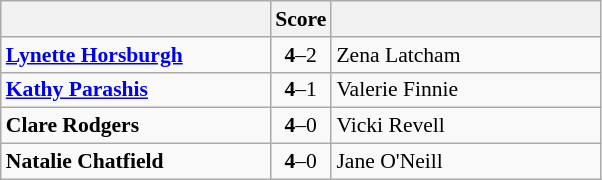<table class="wikitable" style="font-size: 90%">
<tr>
<th></th>
<th>Score</th>
<th></th>
</tr>
<tr>
<td ! scope="col" style="width: 12em;"> <strong><a href='#'>Lynette Horsburgh</a></strong></td>
<td align="center"><strong>4</strong>–2</td>
<td ! scope="col" style="width: 12em;">Zena Latcham </td>
</tr>
<tr>
<td> <strong><a href='#'>Kathy Parashis</a></strong></td>
<td align="center"><strong>4</strong>–1</td>
<td>Valerie Finnie </td>
</tr>
<tr>
<td> <strong>Clare Rodgers</strong></td>
<td align="center"><strong>4</strong>–0</td>
<td>Vicki Revell </td>
</tr>
<tr>
<td> <strong>Natalie Chatfield</strong></td>
<td align="center"><strong>4</strong>–0</td>
<td>Jane O'Neill </td>
</tr>
</table>
